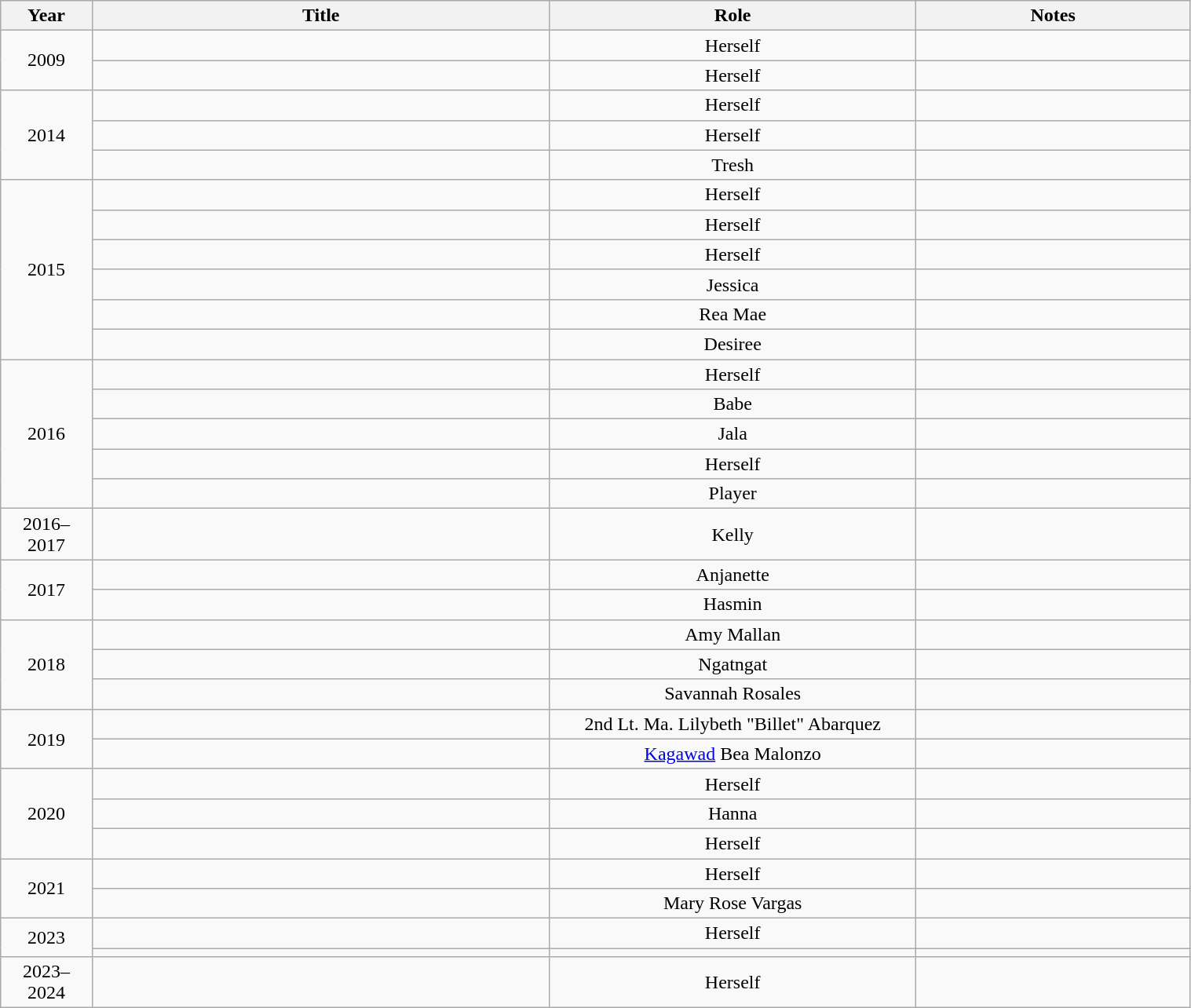<table class="wikitable sortable" style="width:80%; text-align:center">
<tr>
<th scope="col" width="5%" style="white-space: nowrap;">Year</th>
<th scope="col" width="25%" style="white-space: nowrap;">Title</th>
<th scope="col" width="20%" style="white-space: nowrap;">Role</th>
<th scope="col" width="15%" style="white-space: nowrap;">Notes</th>
</tr>
<tr>
<td rowspan="2">2009</td>
<td></td>
<td>Herself</td>
<td></td>
</tr>
<tr>
<td></td>
<td>Herself</td>
<td></td>
</tr>
<tr>
<td rowspan="3">2014</td>
<td></td>
<td>Herself</td>
<td></td>
</tr>
<tr>
<td></td>
<td>Herself</td>
<td></td>
</tr>
<tr>
<td></td>
<td>Tresh</td>
<td></td>
</tr>
<tr>
<td rowspan="6">2015</td>
<td></td>
<td>Herself</td>
<td></td>
</tr>
<tr>
<td></td>
<td>Herself</td>
<td></td>
</tr>
<tr>
<td></td>
<td>Herself</td>
<td></td>
</tr>
<tr>
<td></td>
<td>Jessica</td>
<td></td>
</tr>
<tr>
<td></td>
<td>Rea Mae</td>
<td></td>
</tr>
<tr>
<td></td>
<td>Desiree</td>
<td></td>
</tr>
<tr>
<td rowspan="5">2016</td>
<td></td>
<td>Herself</td>
<td></td>
</tr>
<tr>
<td></td>
<td>Babe</td>
<td></td>
</tr>
<tr>
<td></td>
<td>Jala</td>
<td></td>
</tr>
<tr>
<td></td>
<td>Herself</td>
<td></td>
</tr>
<tr>
<td></td>
<td>Player</td>
<td></td>
</tr>
<tr>
<td rowspan="1">2016–2017</td>
<td></td>
<td>Kelly</td>
<td></td>
</tr>
<tr>
<td rowspan="2">2017</td>
<td></td>
<td>Anjanette</td>
<td></td>
</tr>
<tr>
<td></td>
<td>Hasmin</td>
<td></td>
</tr>
<tr>
<td rowspan="3">2018</td>
<td></td>
<td>Amy Mallan</td>
<td></td>
</tr>
<tr>
<td></td>
<td>Ngatngat</td>
<td></td>
</tr>
<tr>
<td></td>
<td>Savannah Rosales</td>
<td></td>
</tr>
<tr>
<td rowspan="2">2019</td>
<td></td>
<td>2nd Lt. Ma. Lilybeth "Billet" Abarquez</td>
<td></td>
</tr>
<tr>
<td></td>
<td><a href='#'>Kagawad</a> Bea Malonzo</td>
<td></td>
</tr>
<tr>
<td rowspan="3">2020</td>
<td></td>
<td>Herself</td>
<td></td>
</tr>
<tr>
<td></td>
<td>Hanna</td>
<td></td>
</tr>
<tr>
<td></td>
<td>Herself</td>
<td></td>
</tr>
<tr>
<td rowspan="2">2021</td>
<td></td>
<td>Herself</td>
<td></td>
</tr>
<tr>
<td></td>
<td>Mary Rose Vargas</td>
<td></td>
</tr>
<tr>
<td rowspan="2">2023</td>
<td></td>
<td>Herself</td>
<td></td>
</tr>
<tr>
<td></td>
<td></td>
<td></td>
</tr>
<tr>
<td>2023–2024</td>
<td></td>
<td>Herself</td>
<td></td>
</tr>
</table>
